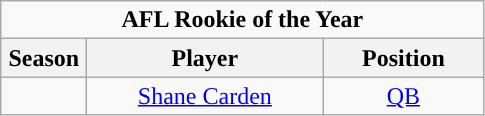<table class="wikitable sortable" style="text-align:center">
<tr>
<td colspan="4"><strong>AFL Rookie of the Year</strong></td>
</tr>
<tr>
<th style="width:50px; ">Season</th>
<th style="width:150px; ">Player</th>
<th style="width:100px; ">Position</th>
</tr>
<tr>
<td></td>
<td><a href='#'>Shane Carden</a></td>
<td><a href='#'>QB</a></td>
</tr>
</table>
